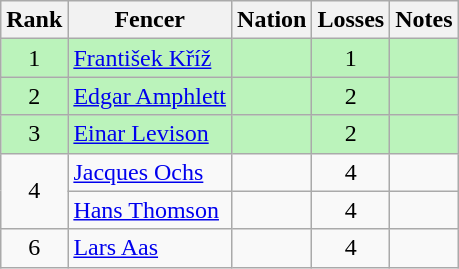<table class="wikitable sortable" style="text-align:center">
<tr>
<th>Rank</th>
<th>Fencer</th>
<th>Nation</th>
<th>Losses</th>
<th>Notes</th>
</tr>
<tr bgcolor=bbf3bb>
<td>1</td>
<td align=left><a href='#'>František Kříž</a></td>
<td align=left></td>
<td>1</td>
<td></td>
</tr>
<tr bgcolor=bbf3bb>
<td>2</td>
<td align=left><a href='#'>Edgar Amphlett</a></td>
<td align=left></td>
<td>2</td>
<td></td>
</tr>
<tr bgcolor=bbf3bb>
<td>3</td>
<td align=left><a href='#'>Einar Levison</a></td>
<td align=left></td>
<td>2</td>
<td></td>
</tr>
<tr>
<td rowspan=2>4</td>
<td align=left><a href='#'>Jacques Ochs</a></td>
<td align=left></td>
<td>4</td>
<td></td>
</tr>
<tr>
<td align=left><a href='#'>Hans Thomson</a></td>
<td align=left></td>
<td>4</td>
<td></td>
</tr>
<tr>
<td>6</td>
<td align=left><a href='#'>Lars Aas</a></td>
<td align=left></td>
<td>4</td>
<td></td>
</tr>
</table>
